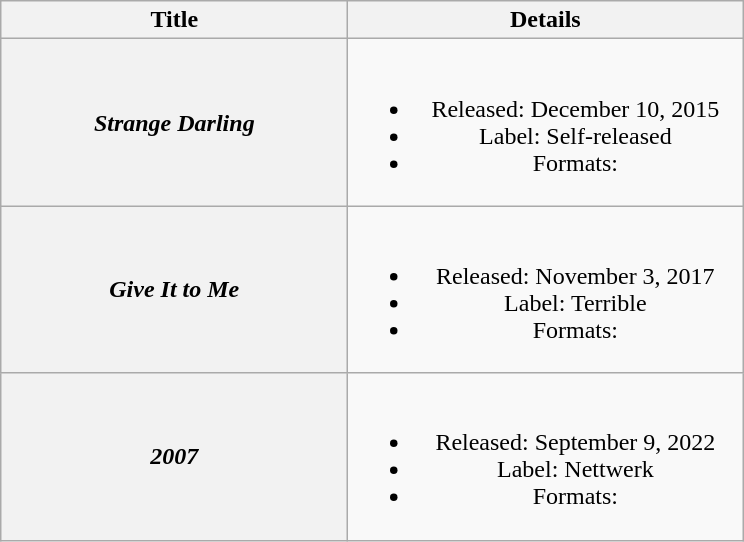<table class="wikitable plainrowheaders" style="text-align:center;">
<tr>
<th scope="col" style="width:14em;">Title</th>
<th scope="col" style="width:16em;">Details</th>
</tr>
<tr>
<th scope="row"><em>Strange Darling</em></th>
<td><br><ul><li>Released: December 10, 2015</li><li>Label: Self-released</li><li>Formats: </li></ul></td>
</tr>
<tr>
<th scope="row"><em>Give It to Me</em></th>
<td><br><ul><li>Released: November 3, 2017</li><li>Label: Terrible</li><li>Formats: </li></ul></td>
</tr>
<tr>
<th scope="row"><em>2007</em></th>
<td><br><ul><li>Released: September 9, 2022</li><li>Label: Nettwerk</li><li>Formats: </li></ul></td>
</tr>
</table>
